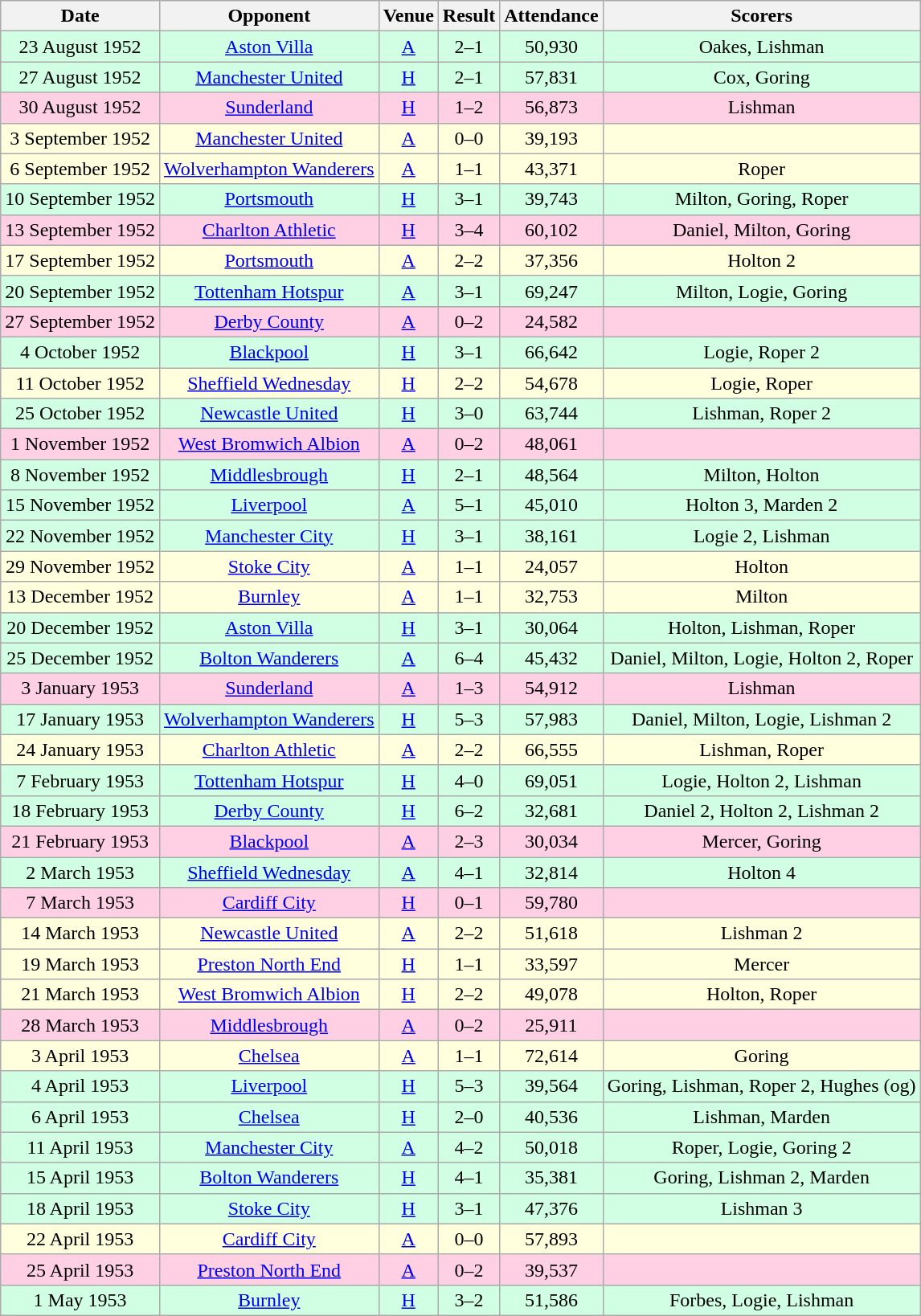<table class="wikitable" style="text-align:center">
<tr>
<th>Date</th>
<th>Opponent</th>
<th>Venue</th>
<th>Result</th>
<th>Attendance</th>
<th>Scorers</th>
</tr>
<tr style="background:#d0ffe3;">
<td>23 August 1952</td>
<td><a href='#'>Aston Villa</a></td>
<td><a href='#'>A</a></td>
<td>2–1</td>
<td>50,930</td>
<td>Oakes, Lishman</td>
</tr>
<tr style="background:#d0ffe3;">
<td>27 August 1952</td>
<td><a href='#'>Manchester United</a></td>
<td><a href='#'>H</a></td>
<td>2–1</td>
<td>57,831</td>
<td>Cox, Goring</td>
</tr>
<tr style="background:#ffd0e3;">
<td>30 August 1952</td>
<td><a href='#'>Sunderland</a></td>
<td><a href='#'>H</a></td>
<td>1–2</td>
<td>56,873</td>
<td>Lishman</td>
</tr>
<tr style="background:#ffffdd;">
<td>3 September 1952</td>
<td><a href='#'>Manchester United</a></td>
<td><a href='#'>A</a></td>
<td>0–0</td>
<td>39,193</td>
<td></td>
</tr>
<tr style="background:#ffffdd;">
<td>6 September 1952</td>
<td><a href='#'>Wolverhampton Wanderers</a></td>
<td><a href='#'>A</a></td>
<td>1–1</td>
<td>43,371</td>
<td>Roper</td>
</tr>
<tr style="background:#d0ffe3;">
<td>10 September 1952</td>
<td><a href='#'>Portsmouth</a></td>
<td><a href='#'>H</a></td>
<td>3–1</td>
<td>39,743</td>
<td>Milton, Goring, Roper</td>
</tr>
<tr style="background:#ffd0e3;">
<td>13 September 1952</td>
<td><a href='#'>Charlton Athletic</a></td>
<td><a href='#'>H</a></td>
<td>3–4</td>
<td>60,102</td>
<td>Daniel, Milton, Goring</td>
</tr>
<tr style="background:#ffffdd;">
<td>17 September 1952</td>
<td><a href='#'>Portsmouth</a></td>
<td><a href='#'>A</a></td>
<td>2–2</td>
<td>37,356</td>
<td>Holton 2</td>
</tr>
<tr style="background:#d0ffe3;">
<td>20 September 1952</td>
<td><a href='#'>Tottenham Hotspur</a></td>
<td><a href='#'>A</a></td>
<td>3–1</td>
<td>69,247</td>
<td>Milton, Logie, Goring</td>
</tr>
<tr style="background:#ffd0e3;">
<td>27 September 1952</td>
<td><a href='#'>Derby County</a></td>
<td><a href='#'>A</a></td>
<td>0–2</td>
<td>24,582</td>
<td></td>
</tr>
<tr style="background:#d0ffe3;">
<td>4 October 1952</td>
<td><a href='#'>Blackpool</a></td>
<td><a href='#'>H</a></td>
<td>3–1</td>
<td>66,642</td>
<td>Logie, Roper 2</td>
</tr>
<tr style="background:#ffffdd;">
<td>11 October 1952</td>
<td><a href='#'>Sheffield Wednesday</a></td>
<td><a href='#'>H</a></td>
<td>2–2</td>
<td>54,678</td>
<td>Logie, Roper</td>
</tr>
<tr style="background:#d0ffe3;">
<td>25 October 1952</td>
<td><a href='#'>Newcastle United</a></td>
<td><a href='#'>H</a></td>
<td>3–0</td>
<td>63,744</td>
<td>Lishman, Roper 2</td>
</tr>
<tr style="background:#ffd0e3;">
<td>1 November 1952</td>
<td><a href='#'>West Bromwich Albion</a></td>
<td><a href='#'>A</a></td>
<td>0–2</td>
<td>48,061</td>
<td></td>
</tr>
<tr style="background:#d0ffe3;">
<td>8 November 1952</td>
<td><a href='#'>Middlesbrough</a></td>
<td><a href='#'>H</a></td>
<td>2–1</td>
<td>48,564</td>
<td>Milton, Holton</td>
</tr>
<tr style="background:#d0ffe3;">
<td>15 November 1952</td>
<td><a href='#'>Liverpool</a></td>
<td><a href='#'>A</a></td>
<td>5–1</td>
<td>45,010</td>
<td>Holton 3, Marden 2</td>
</tr>
<tr style="background:#d0ffe3;">
<td>22 November 1952</td>
<td><a href='#'>Manchester City</a></td>
<td><a href='#'>H</a></td>
<td>3–1</td>
<td>38,161</td>
<td>Logie 2, Lishman</td>
</tr>
<tr style="background:#ffffdd;">
<td>29 November 1952</td>
<td><a href='#'>Stoke City</a></td>
<td><a href='#'>A</a></td>
<td>1–1</td>
<td>24,057</td>
<td>Holton</td>
</tr>
<tr style="background:#ffffdd;">
<td>13 December 1952</td>
<td><a href='#'>Burnley</a></td>
<td><a href='#'>A</a></td>
<td>1–1</td>
<td>32,753</td>
<td>Milton</td>
</tr>
<tr style="background:#d0ffe3;">
<td>20 December 1952</td>
<td><a href='#'>Aston Villa</a></td>
<td><a href='#'>H</a></td>
<td>3–1</td>
<td>30,064</td>
<td>Holton, Lishman, Roper</td>
</tr>
<tr style="background:#d0ffe3;">
<td>25 December 1952</td>
<td><a href='#'>Bolton Wanderers</a></td>
<td><a href='#'>A</a></td>
<td>6–4</td>
<td>45,432</td>
<td>Daniel, Milton, Logie, Holton 2, Roper</td>
</tr>
<tr style="background:#ffd0e3;">
<td>3 January 1953</td>
<td><a href='#'>Sunderland</a></td>
<td><a href='#'>A</a></td>
<td>1–3</td>
<td>54,912</td>
<td>Lishman</td>
</tr>
<tr style="background:#d0ffe3;">
<td>17 January 1953</td>
<td><a href='#'>Wolverhampton Wanderers</a></td>
<td><a href='#'>H</a></td>
<td>5–3</td>
<td>57,983</td>
<td>Daniel, Milton, Logie, Lishman 2</td>
</tr>
<tr style="background:#ffffdd;">
<td>24 January 1953</td>
<td><a href='#'>Charlton Athletic</a></td>
<td><a href='#'>A</a></td>
<td>2–2</td>
<td>66,555</td>
<td>Lishman, Roper</td>
</tr>
<tr style="background:#d0ffe3;">
<td>7 February 1953</td>
<td><a href='#'>Tottenham Hotspur</a></td>
<td><a href='#'>H</a></td>
<td>4–0</td>
<td>69,051</td>
<td>Logie, Holton 2, Lishman</td>
</tr>
<tr style="background:#d0ffe3;">
<td>18 February 1953</td>
<td><a href='#'>Derby County</a></td>
<td><a href='#'>H</a></td>
<td>6–2</td>
<td>32,681</td>
<td>Daniel 2, Holton 2, Lishman 2</td>
</tr>
<tr style="background:#ffd0e3;">
<td>21 February 1953</td>
<td><a href='#'>Blackpool</a></td>
<td><a href='#'>A</a></td>
<td>2–3</td>
<td>30,034</td>
<td>Mercer, Goring</td>
</tr>
<tr style="background:#d0ffe3;">
<td>2 March 1953</td>
<td><a href='#'>Sheffield Wednesday</a></td>
<td><a href='#'>A</a></td>
<td>4–1</td>
<td>32,814</td>
<td>Holton 4</td>
</tr>
<tr style="background:#ffd0e3;">
<td>7 March 1953</td>
<td><a href='#'>Cardiff City</a></td>
<td><a href='#'>H</a></td>
<td>0–1</td>
<td>59,780</td>
<td></td>
</tr>
<tr style="background:#ffffdd;">
<td>14 March 1953</td>
<td><a href='#'>Newcastle United</a></td>
<td><a href='#'>A</a></td>
<td>2–2</td>
<td>51,618</td>
<td>Lishman 2</td>
</tr>
<tr style="background:#ffffdd;">
<td>19 March 1953</td>
<td><a href='#'>Preston North End</a></td>
<td><a href='#'>H</a></td>
<td>1–1</td>
<td>33,597</td>
<td>Mercer</td>
</tr>
<tr style="background:#ffffdd;">
<td>21 March 1953</td>
<td><a href='#'>West Bromwich Albion</a></td>
<td><a href='#'>H</a></td>
<td>2–2</td>
<td>49,078</td>
<td>Holton, Roper</td>
</tr>
<tr style="background:#ffd0e3;">
<td>28 March 1953</td>
<td><a href='#'>Middlesbrough</a></td>
<td><a href='#'>A</a></td>
<td>0–2</td>
<td>25,911</td>
<td></td>
</tr>
<tr style="background:#ffffdd;">
<td>3 April 1953</td>
<td><a href='#'>Chelsea</a></td>
<td><a href='#'>A</a></td>
<td>1–1</td>
<td>72,614</td>
<td>Goring</td>
</tr>
<tr style="background:#d0ffe3;">
<td>4 April 1953</td>
<td><a href='#'>Liverpool</a></td>
<td><a href='#'>H</a></td>
<td>5–3</td>
<td>39,564</td>
<td>Goring, Lishman, Roper 2, Hughes (og)</td>
</tr>
<tr style="background:#d0ffe3;">
<td>6 April 1953</td>
<td><a href='#'>Chelsea</a></td>
<td><a href='#'>H</a></td>
<td>2–0</td>
<td>40,536</td>
<td>Lishman, Marden</td>
</tr>
<tr style="background:#d0ffe3;">
<td>11 April 1953</td>
<td><a href='#'>Manchester City</a></td>
<td><a href='#'>A</a></td>
<td>4–2</td>
<td>50,018</td>
<td>Roper, Logie, Goring 2</td>
</tr>
<tr style="background:#d0ffe3;">
<td>15 April 1953</td>
<td><a href='#'>Bolton Wanderers</a></td>
<td><a href='#'>H</a></td>
<td>4–1</td>
<td>35,381</td>
<td>Goring, Lishman 2, Marden</td>
</tr>
<tr style="background:#d0ffe3;">
<td>18 April 1953</td>
<td><a href='#'>Stoke City</a></td>
<td><a href='#'>H</a></td>
<td>3–1</td>
<td>47,376</td>
<td>Lishman 3</td>
</tr>
<tr style="background:#ffffdd;">
<td>22 April 1953</td>
<td><a href='#'>Cardiff City</a></td>
<td><a href='#'>A</a></td>
<td>0–0</td>
<td>57,893</td>
<td></td>
</tr>
<tr style="background:#ffd0e3;">
<td>25 April 1953</td>
<td><a href='#'>Preston North End</a></td>
<td><a href='#'>A</a></td>
<td>0–2</td>
<td>39,537</td>
<td></td>
</tr>
<tr style="background:#d0ffe3;">
<td>1 May 1953</td>
<td><a href='#'>Burnley</a></td>
<td><a href='#'>H</a></td>
<td>3–2</td>
<td>51,586</td>
<td>Forbes, Logie, Lishman</td>
</tr>
</table>
